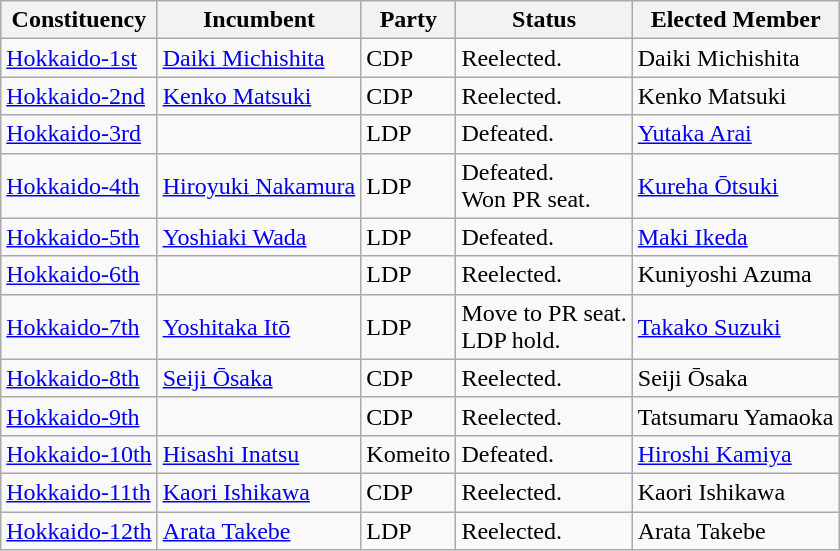<table class="wikitable">
<tr>
<th>Constituency</th>
<th>Incumbent</th>
<th>Party</th>
<th>Status</th>
<th>Elected Member</th>
</tr>
<tr>
<td><a href='#'>Hokkaido-1st</a></td>
<td><a href='#'>Daiki Michishita</a></td>
<td>CDP</td>
<td>Reelected.</td>
<td>Daiki Michishita</td>
</tr>
<tr>
<td><a href='#'>Hokkaido-2nd</a></td>
<td><a href='#'>Kenko Matsuki</a></td>
<td>CDP</td>
<td>Reelected.</td>
<td>Kenko Matsuki</td>
</tr>
<tr>
<td><a href='#'>Hokkaido-3rd</a></td>
<td></td>
<td>LDP</td>
<td>Defeated.</td>
<td><a href='#'>Yutaka Arai</a></td>
</tr>
<tr>
<td><a href='#'>Hokkaido-4th</a></td>
<td><a href='#'>Hiroyuki Nakamura</a></td>
<td>LDP</td>
<td>Defeated.<br>Won PR seat.</td>
<td><a href='#'>Kureha Ōtsuki</a></td>
</tr>
<tr>
<td><a href='#'>Hokkaido-5th</a></td>
<td><a href='#'>Yoshiaki Wada</a></td>
<td>LDP</td>
<td>Defeated.</td>
<td><a href='#'>Maki Ikeda</a></td>
</tr>
<tr>
<td><a href='#'>Hokkaido-6th</a></td>
<td></td>
<td>LDP</td>
<td>Reelected.</td>
<td>Kuniyoshi Azuma</td>
</tr>
<tr>
<td><a href='#'>Hokkaido-7th</a></td>
<td><a href='#'>Yoshitaka Itō</a></td>
<td>LDP</td>
<td>Move to PR seat.<br>LDP hold.</td>
<td><a href='#'>Takako Suzuki</a></td>
</tr>
<tr>
<td><a href='#'>Hokkaido-8th</a></td>
<td><a href='#'>Seiji Ōsaka</a></td>
<td>CDP</td>
<td>Reelected.</td>
<td>Seiji Ōsaka</td>
</tr>
<tr>
<td><a href='#'>Hokkaido-9th</a></td>
<td></td>
<td>CDP</td>
<td>Reelected.</td>
<td>Tatsumaru Yamaoka</td>
</tr>
<tr>
<td><a href='#'>Hokkaido-10th</a></td>
<td><a href='#'>Hisashi Inatsu</a></td>
<td>Komeito</td>
<td>Defeated.</td>
<td><a href='#'>Hiroshi Kamiya</a></td>
</tr>
<tr>
<td><a href='#'>Hokkaido-11th</a></td>
<td><a href='#'>Kaori Ishikawa</a></td>
<td>CDP</td>
<td>Reelected.</td>
<td>Kaori Ishikawa</td>
</tr>
<tr>
<td><a href='#'>Hokkaido-12th</a></td>
<td><a href='#'>Arata Takebe</a></td>
<td>LDP</td>
<td>Reelected.</td>
<td>Arata Takebe</td>
</tr>
</table>
